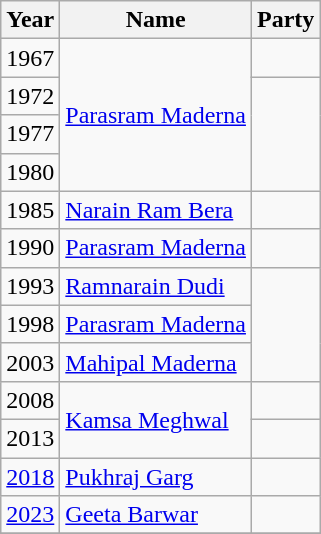<table class=wikitable sortable>
<tr>
<th>Year</th>
<th>Name</th>
<th colspan=2>Party</th>
</tr>
<tr>
<td>1967</td>
<td rowspan=4><a href='#'>Parasram Maderna</a></td>
<td></td>
</tr>
<tr>
<td>1972</td>
</tr>
<tr>
<td>1977</td>
</tr>
<tr>
<td>1980</td>
</tr>
<tr>
<td>1985</td>
<td><a href='#'>Narain Ram Bera</a></td>
<td></td>
</tr>
<tr>
<td>1990</td>
<td><a href='#'>Parasram Maderna</a></td>
<td></td>
</tr>
<tr>
<td>1993</td>
<td><a href='#'>Ramnarain Dudi</a></td>
</tr>
<tr>
<td>1998</td>
<td><a href='#'>Parasram Maderna</a></td>
</tr>
<tr>
<td>2003</td>
<td><a href='#'>Mahipal Maderna</a></td>
</tr>
<tr>
<td>2008</td>
<td rowspan=2><a href='#'>Kamsa Meghwal</a></td>
<td></td>
</tr>
<tr>
<td>2013</td>
</tr>
<tr>
<td><a href='#'>2018</a></td>
<td><a href='#'>Pukhraj Garg</a></td>
<td></td>
</tr>
<tr>
<td><a href='#'>2023</a></td>
<td><a href='#'>Geeta Barwar</a></td>
<td></td>
</tr>
<tr>
</tr>
</table>
